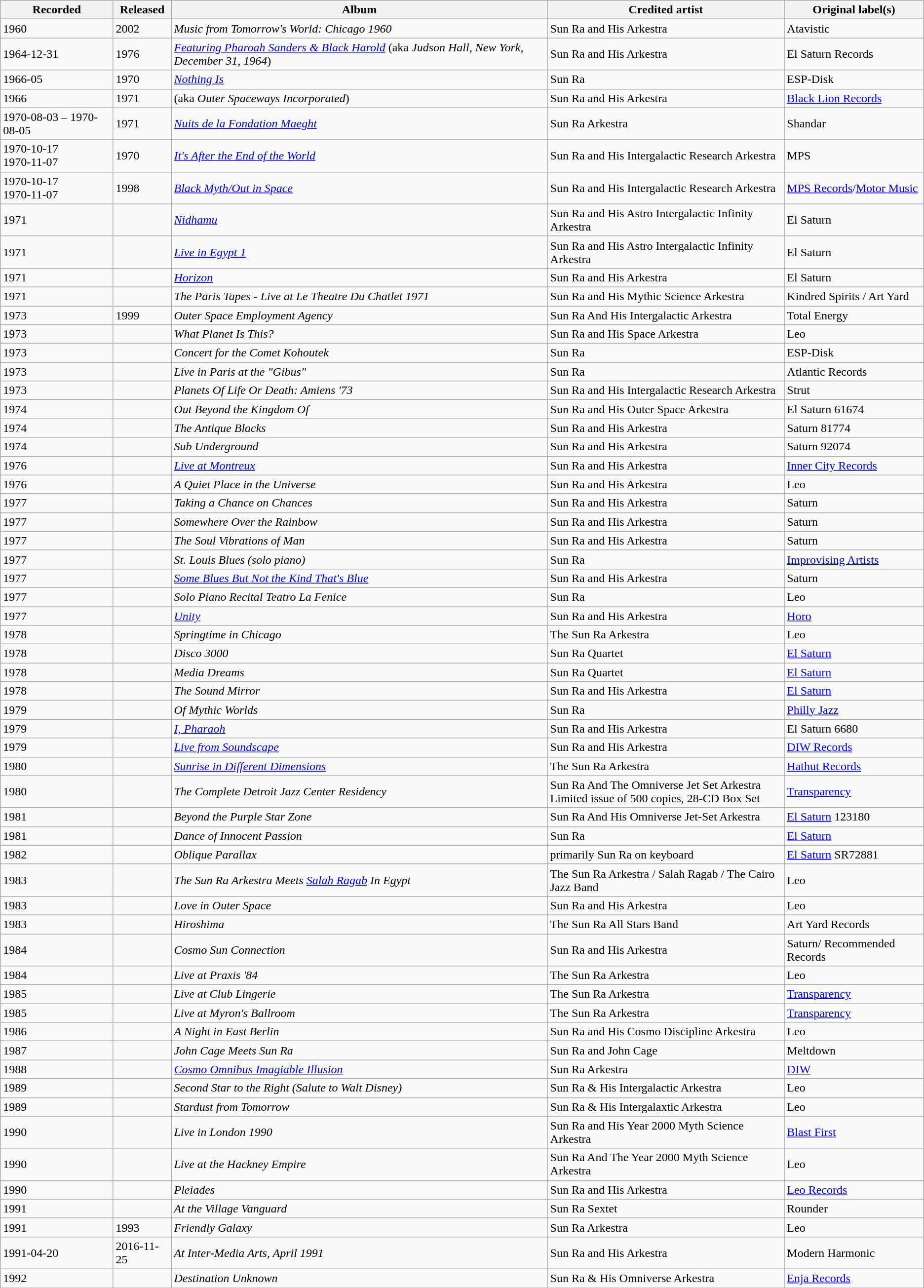<table class="wikitable sortable">
<tr ">
<th>Recorded</th>
<th>Released</th>
<th>Album</th>
<th>Credited artist</th>
<th>Original label(s)</th>
</tr>
<tr ">
<td>1960</td>
<td>2002</td>
<td><em>Music from Tomorrow's World: Chicago 1960</em></td>
<td>Sun Ra and His Arkestra</td>
<td>Atavistic</td>
</tr>
<tr>
<td>1964-12-31</td>
<td>1976</td>
<td><em><a href='#'>Featuring Pharoah Sanders & Black Harold</a></em> (aka <em>Judson Hall, New York, December 31, 1964</em>)</td>
<td>Sun Ra and His Arkestra</td>
<td>El Saturn Records</td>
</tr>
<tr>
<td>1966-05</td>
<td>1970</td>
<td><em><a href='#'>Nothing Is</a></em></td>
<td>Sun Ra</td>
<td>ESP-Disk</td>
</tr>
<tr>
<td>1966</td>
<td>1971</td>
<td> (aka <em>Outer Spaceways Incorporated</em>)</td>
<td>Sun Ra and His Arkestra</td>
<td><a href='#'>Black Lion Records</a></td>
</tr>
<tr>
<td>1970-08-03 – 1970-08-05</td>
<td>1971</td>
<td><em><a href='#'>Nuits de la Fondation Maeght</a></em></td>
<td>Sun Ra Arkestra</td>
<td>Shandar</td>
</tr>
<tr>
<td>1970-10-17<br>1970-11-07</td>
<td>1970</td>
<td><em><a href='#'>It's After the End of the World</a></em></td>
<td>Sun Ra and His Intergalactic Research Arkestra</td>
<td>MPS</td>
</tr>
<tr>
<td>1970-10-17<br>1970-11-07</td>
<td>1998</td>
<td><em><a href='#'>Black Myth/Out in Space</a></em></td>
<td>Sun Ra and His Intergalactic Research Arkestra</td>
<td><a href='#'>MPS Records</a>/<a href='#'>Motor Music</a></td>
</tr>
<tr>
<td>1971</td>
<td></td>
<td><em><a href='#'>Nidhamu</a></em></td>
<td>Sun Ra and His Astro Intergalactic Infinity Arkestra</td>
<td>El Saturn</td>
</tr>
<tr>
<td>1971</td>
<td></td>
<td><em><a href='#'>Live in Egypt 1</a></em></td>
<td>Sun Ra and His Astro Intergalactic Infinity Arkestra</td>
<td>El Saturn</td>
</tr>
<tr>
<td>1971</td>
<td></td>
<td><em><a href='#'>Horizon</a></em></td>
<td>Sun Ra and His Arkestra</td>
<td>El Saturn</td>
</tr>
<tr>
<td>1971</td>
<td></td>
<td><em>The Paris Tapes - Live at Le Theatre Du Chatlet 1971</em></td>
<td>Sun Ra and His Mythic Science Arkestra</td>
<td>Kindred Spirits / Art Yard</td>
</tr>
<tr>
<td>1973</td>
<td>1999</td>
<td><em>Outer Space Employment Agency</em></td>
<td>Sun Ra And His Intergalactic Arkestra</td>
<td>Total Energy</td>
</tr>
<tr>
<td>1973</td>
<td></td>
<td><em>What Planet Is This?</em></td>
<td>Sun Ra and His Space Arkestra</td>
<td>Leo</td>
</tr>
<tr>
<td>1973</td>
<td></td>
<td><em>Concert for the Comet Kohoutek</em></td>
<td>Sun Ra</td>
<td>ESP-Disk</td>
</tr>
<tr>
<td>1973</td>
<td></td>
<td><em>Live in Paris at the "Gibus"</em></td>
<td>Sun Ra</td>
<td>Atlantic Records</td>
</tr>
<tr>
<td>1973</td>
<td></td>
<td><em>Planets Of Life Or Death: Amiens '73</em></td>
<td>Sun Ra and His Intergalactic Research Arkestra</td>
<td>Strut</td>
</tr>
<tr>
<td>1974</td>
<td></td>
<td><em>Out Beyond the Kingdom Of</em></td>
<td>Sun Ra and His Outer Space Arkestra</td>
<td>El Saturn 61674</td>
</tr>
<tr>
<td>1974</td>
<td></td>
<td><em>The Antique Blacks</em></td>
<td>Sun Ra and His Arkestra</td>
<td>Saturn 81774</td>
</tr>
<tr>
<td>1974</td>
<td></td>
<td><em>Sub Underground</em></td>
<td>Sun Ra and His Arkestra</td>
<td>Saturn 92074</td>
</tr>
<tr>
<td>1976</td>
<td></td>
<td><em><a href='#'>Live at Montreux</a></em></td>
<td>Sun Ra and His Arkestra</td>
<td><a href='#'>Inner City Records</a></td>
</tr>
<tr>
<td>1976</td>
<td></td>
<td><em>A Quiet Place in the Universe</em></td>
<td>Sun Ra and His Arkestra</td>
<td>Leo</td>
</tr>
<tr>
<td>1977</td>
<td></td>
<td><em>Taking a Chance on Chances</em></td>
<td>Sun Ra and His Arkestra</td>
<td>Saturn</td>
</tr>
<tr>
<td>1977</td>
<td></td>
<td><em>Somewhere Over the Rainbow</em></td>
<td>Sun Ra and His Arkestra</td>
<td>Saturn</td>
</tr>
<tr>
<td>1977</td>
<td></td>
<td><em>The Soul Vibrations of Man</em></td>
<td>Sun Ra and His Arkestra</td>
<td>Saturn</td>
</tr>
<tr>
<td>1977</td>
<td></td>
<td><em>St. Louis Blues (solo piano)</em></td>
<td>Sun Ra</td>
<td><a href='#'>Improvising Artists</a></td>
</tr>
<tr>
<td>1977</td>
<td></td>
<td><em><a href='#'>Some Blues But Not the Kind That's Blue</a></em></td>
<td>Sun Ra and His Arkestra</td>
<td>Saturn</td>
</tr>
<tr>
<td>1977</td>
<td></td>
<td><em>Solo Piano Recital Teatro La Fenice</em></td>
<td>Sun Ra</td>
<td>Leo</td>
</tr>
<tr>
<td>1977</td>
<td></td>
<td><em><a href='#'>Unity</a></em></td>
<td>Sun Ra and His Arkestra</td>
<td><a href='#'>Horo</a></td>
</tr>
<tr>
<td>1978</td>
<td></td>
<td><em>Springtime in Chicago</em></td>
<td>The Sun Ra Arkestra</td>
<td>Leo</td>
</tr>
<tr>
<td>1978</td>
<td></td>
<td><em>Disco 3000</em></td>
<td>Sun Ra Quartet</td>
<td><a href='#'>El Saturn</a></td>
</tr>
<tr>
<td>1978</td>
<td></td>
<td><em>Media Dreams</em></td>
<td>Sun Ra Quartet</td>
<td><a href='#'>El Saturn</a></td>
</tr>
<tr>
<td>1978</td>
<td></td>
<td><em>The Sound Mirror</em></td>
<td>Sun Ra and His Arkestra</td>
<td><a href='#'>El Saturn</a></td>
</tr>
<tr>
<td>1979</td>
<td></td>
<td><em>Of Mythic Worlds</em></td>
<td>Sun Ra</td>
<td><a href='#'>Philly Jazz</a></td>
</tr>
<tr>
<td>1979</td>
<td></td>
<td><em><a href='#'>I, Pharaoh</a></em></td>
<td>Sun Ra and His Arkestra</td>
<td>El Saturn 6680</td>
</tr>
<tr>
<td>1979</td>
<td></td>
<td><em><a href='#'>Live from Soundscape</a></em></td>
<td>Sun Ra and His Arkestra</td>
<td><a href='#'>DIW Records</a></td>
</tr>
<tr>
<td>1980</td>
<td></td>
<td><em><a href='#'>Sunrise in Different Dimensions</a></em></td>
<td>The Sun Ra Arkestra</td>
<td><a href='#'>Hathut Records</a></td>
</tr>
<tr>
<td>1980</td>
<td></td>
<td><em>The Complete Detroit Jazz Center Residency</em></td>
<td>Sun Ra And The Omniverse Jet Set Arkestra<br>Limited issue of 500 copies, 28-CD Box Set</td>
<td><a href='#'>Transparency</a></td>
</tr>
<tr>
<td>1981</td>
<td></td>
<td><em>Beyond the Purple Star Zone</em></td>
<td>Sun Ra And His Omniverse Jet-Set Arkestra</td>
<td><a href='#'>El Saturn</a> 123180</td>
</tr>
<tr>
<td>1981</td>
<td></td>
<td><em>Dance of Innocent Passion</em></td>
<td>Sun Ra</td>
<td><a href='#'>El Saturn</a></td>
</tr>
<tr>
<td>1982</td>
<td></td>
<td><em>Oblique Parallax</em></td>
<td>primarily Sun Ra on keyboard</td>
<td><a href='#'>El Saturn</a> SR72881</td>
</tr>
<tr>
<td>1983</td>
<td></td>
<td><em>The Sun Ra Arkestra Meets <a href='#'>Salah Ragab</a> In Egypt</em></td>
<td>The Sun Ra Arkestra / Salah Ragab / The Cairo Jazz Band</td>
<td>Leo</td>
</tr>
<tr>
<td>1983</td>
<td></td>
<td><em>Love in Outer Space</em></td>
<td>Sun Ra and His Arkestra</td>
<td>Leo</td>
</tr>
<tr>
<td>1983</td>
<td></td>
<td><em>Hiroshima</em></td>
<td>The Sun Ra All Stars Band</td>
<td>Art Yard Records</td>
</tr>
<tr>
<td>1984</td>
<td></td>
<td><em>Cosmo Sun Connection</em></td>
<td>Sun Ra and His Arkestra</td>
<td>Saturn/ Recommended Records</td>
</tr>
<tr>
<td>1984</td>
<td></td>
<td><em>Live at Praxis '84</em></td>
<td>The Sun Ra Arkestra</td>
<td>Leo</td>
</tr>
<tr>
<td>1985</td>
<td></td>
<td><em>Live at Club Lingerie</em></td>
<td>The Sun Ra Arkestra</td>
<td><a href='#'>Transparency</a></td>
</tr>
<tr>
<td>1985</td>
<td></td>
<td><em>Live at Myron's Ballroom</em></td>
<td>The Sun Ra Arkestra</td>
<td><a href='#'>Transparency</a></td>
</tr>
<tr>
<td>1986</td>
<td></td>
<td><em>A Night in East Berlin</em></td>
<td>Sun Ra and His Cosmo Discipline Arkestra</td>
<td>Leo</td>
</tr>
<tr>
<td>1987</td>
<td></td>
<td><em>John Cage Meets Sun Ra</em></td>
<td>Sun Ra and John Cage</td>
<td>Meltdown</td>
</tr>
<tr>
<td>1988</td>
<td></td>
<td><em><a href='#'>Cosmo Omnibus Imagiable Illusion</a></em></td>
<td>Sun Ra Arkestra</td>
<td><a href='#'>DIW</a></td>
</tr>
<tr>
<td>1989</td>
<td></td>
<td><em>Second Star to the Right (Salute to Walt Disney)</em></td>
<td>Sun Ra & His Intergalactic Arkestra</td>
<td>Leo</td>
</tr>
<tr>
<td>1989</td>
<td></td>
<td><em>Stardust from Tomorrow</em></td>
<td>Sun Ra & His Intergalaxtic Arkestra</td>
<td>Leo</td>
</tr>
<tr>
<td>1990</td>
<td></td>
<td><em>Live in London 1990</em></td>
<td>Sun Ra and His Year 2000 Myth Science Arkestra</td>
<td><a href='#'>Blast First</a></td>
</tr>
<tr>
<td>1990</td>
<td></td>
<td><em>Live at the Hackney Empire</em></td>
<td>Sun Ra And The Year 2000 Myth Science Arkestra</td>
<td>Leo</td>
</tr>
<tr>
<td>1990</td>
<td></td>
<td><em>Pleiades</em></td>
<td>Sun Ra and His Arkestra</td>
<td><a href='#'>Leo Records</a></td>
</tr>
<tr>
<td>1991</td>
<td></td>
<td><em>At the Village Vanguard</em></td>
<td>Sun Ra Sextet</td>
<td>Rounder</td>
</tr>
<tr>
<td>1991</td>
<td>1993</td>
<td><em>Friendly Galaxy</em></td>
<td>Sun Ra Arkestra</td>
<td>Leo</td>
</tr>
<tr>
<td>1991-04-20</td>
<td>2016-11-25</td>
<td><em>At Inter-Media Arts, April 1991</em></td>
<td>Sun Ra and His Arkestra</td>
<td>Modern Harmonic</td>
</tr>
<tr>
<td>1992</td>
<td></td>
<td><em>Destination Unknown</em></td>
<td>Sun Ra & His Omniverse Arkestra</td>
<td><a href='#'>Enja Records</a></td>
</tr>
<tr>
</tr>
</table>
